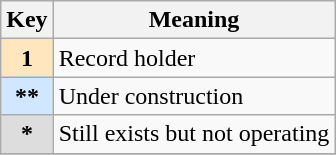<table class="wikitable plainrowheaders">
<tr>
<th scope="col">Key</th>
<th scope="col">Meaning</th>
</tr>
<tr>
<th style="background-color: #FFE6BD" scope="row" align="center">1</th>
<td>Record holder</td>
</tr>
<tr>
<th style="background-color: #D0E7FF" scope="row" align="center">**</th>
<td>Under construction</td>
</tr>
<tr>
<th style="background-color: #DDDDDD" scope="row" align="center">*</th>
<td>Still exists but not operating</td>
</tr>
<tr>
</tr>
</table>
